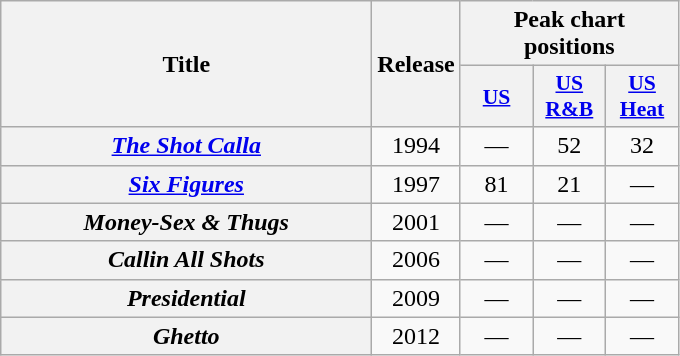<table class="wikitable plainrowheaders" style="text-align:center;">
<tr>
<th rowspan="2" style="width:15em;">Title</th>
<th rowspan="2">Release</th>
<th colspan="3">Peak chart positions</th>
</tr>
<tr>
<th scope="col" style="width:2.9em;font-size:90%;"><a href='#'>US</a></th>
<th scope="col" style="width:2.9em;font-size:90%;"><a href='#'>US R&B</a></th>
<th scope="col" style="width:2.9em;font-size:90%;"><a href='#'>US Heat</a></th>
</tr>
<tr>
<th scope="row"><em><a href='#'>The Shot Calla</a></em></th>
<td>1994</td>
<td align=center>—</td>
<td align=center>52</td>
<td align=center>32</td>
</tr>
<tr>
<th scope="row"><em><a href='#'>Six Figures</a></em></th>
<td>1997</td>
<td align=center>81</td>
<td align=center>21</td>
<td align=center>—</td>
</tr>
<tr>
<th scope="row"><em>Money-Sex & Thugs</em></th>
<td>2001</td>
<td align=center>—</td>
<td align=center>—</td>
<td align=center>—</td>
</tr>
<tr>
<th scope="row"><em>Callin All Shots</em></th>
<td>2006</td>
<td align=center>—</td>
<td align=center>—</td>
<td align=center>—</td>
</tr>
<tr>
<th scope="row"><em>Presidential</em></th>
<td>2009</td>
<td align=center>—</td>
<td align=center>—</td>
<td align=center>—</td>
</tr>
<tr>
<th scope="row"><em>Ghetto</em></th>
<td>2012</td>
<td align=center>—</td>
<td align=center>—</td>
<td align=center>—</td>
</tr>
</table>
